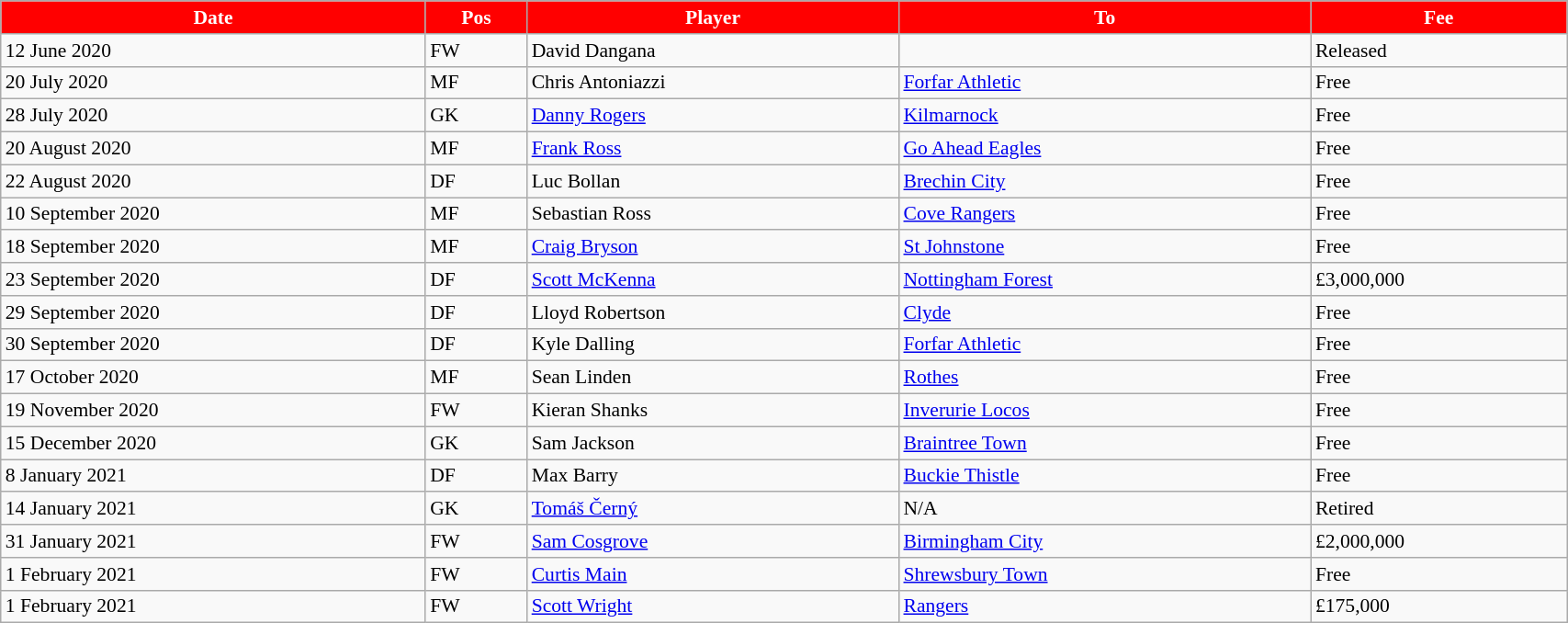<table class="wikitable" style="text-align:center; font-size:90%;width:90%; text-align:left">
<tr>
<th style="background:#FF0000; color:#FFFFFF;" scope="col"><strong>Date</strong></th>
<th style="background:#FF0000; color:#FFFFFF;" scope="col"><strong>Pos</strong></th>
<th style="background:#FF0000; color:#FFFFFF;" scope="col"><strong>Player</strong></th>
<th style="background:#FF0000; color:#FFFFFF;" scope="col"><strong>To</strong></th>
<th style="background:#FF0000; color:#FFFFFF;" scope="col"><strong>Fee</strong></th>
</tr>
<tr>
<td>12 June 2020</td>
<td>FW</td>
<td> David Dangana</td>
<td></td>
<td>Released</td>
</tr>
<tr>
<td>20 July 2020</td>
<td>MF</td>
<td> Chris Antoniazzi</td>
<td> <a href='#'>Forfar Athletic</a></td>
<td>Free</td>
</tr>
<tr>
<td>28 July 2020</td>
<td>GK</td>
<td> <a href='#'>Danny Rogers</a></td>
<td> <a href='#'>Kilmarnock</a></td>
<td>Free</td>
</tr>
<tr>
<td>20 August 2020</td>
<td>MF</td>
<td> <a href='#'>Frank Ross</a></td>
<td> <a href='#'>Go Ahead Eagles</a></td>
<td>Free</td>
</tr>
<tr>
<td>22 August 2020</td>
<td>DF</td>
<td> Luc Bollan</td>
<td> <a href='#'>Brechin City</a></td>
<td>Free</td>
</tr>
<tr>
<td>10 September 2020</td>
<td>MF</td>
<td> Sebastian Ross</td>
<td> <a href='#'>Cove Rangers</a></td>
<td>Free</td>
</tr>
<tr>
<td>18 September 2020</td>
<td>MF</td>
<td> <a href='#'>Craig Bryson</a></td>
<td> <a href='#'>St Johnstone</a></td>
<td>Free</td>
</tr>
<tr>
<td>23 September 2020</td>
<td>DF</td>
<td> <a href='#'>Scott McKenna</a></td>
<td> <a href='#'>Nottingham Forest</a></td>
<td>£3,000,000</td>
</tr>
<tr>
<td>29 September 2020</td>
<td>DF</td>
<td> Lloyd Robertson</td>
<td> <a href='#'>Clyde</a></td>
<td>Free</td>
</tr>
<tr>
<td>30 September 2020</td>
<td>DF</td>
<td> Kyle Dalling</td>
<td> <a href='#'>Forfar Athletic</a></td>
<td>Free</td>
</tr>
<tr>
<td>17 October 2020</td>
<td>MF</td>
<td> Sean Linden</td>
<td> <a href='#'>Rothes</a></td>
<td>Free</td>
</tr>
<tr>
<td>19 November 2020</td>
<td>FW</td>
<td> Kieran Shanks</td>
<td> <a href='#'>Inverurie Locos</a></td>
<td>Free</td>
</tr>
<tr>
<td>15 December 2020</td>
<td>GK</td>
<td> Sam Jackson</td>
<td> <a href='#'>Braintree Town</a></td>
<td>Free</td>
</tr>
<tr>
<td>8 January 2021</td>
<td>DF</td>
<td> Max Barry</td>
<td> <a href='#'>Buckie Thistle</a></td>
<td>Free</td>
</tr>
<tr>
<td>14 January 2021</td>
<td>GK</td>
<td> <a href='#'>Tomáš Černý</a></td>
<td>N/A</td>
<td>Retired</td>
</tr>
<tr>
<td>31 January 2021</td>
<td>FW</td>
<td> <a href='#'>Sam Cosgrove</a></td>
<td> <a href='#'>Birmingham City</a></td>
<td>£2,000,000</td>
</tr>
<tr>
<td>1 February 2021</td>
<td>FW</td>
<td> <a href='#'>Curtis Main</a></td>
<td> <a href='#'>Shrewsbury Town</a></td>
<td>Free</td>
</tr>
<tr>
<td>1 February 2021</td>
<td>FW</td>
<td> <a href='#'>Scott Wright</a></td>
<td> <a href='#'>Rangers</a></td>
<td>£175,000</td>
</tr>
</table>
